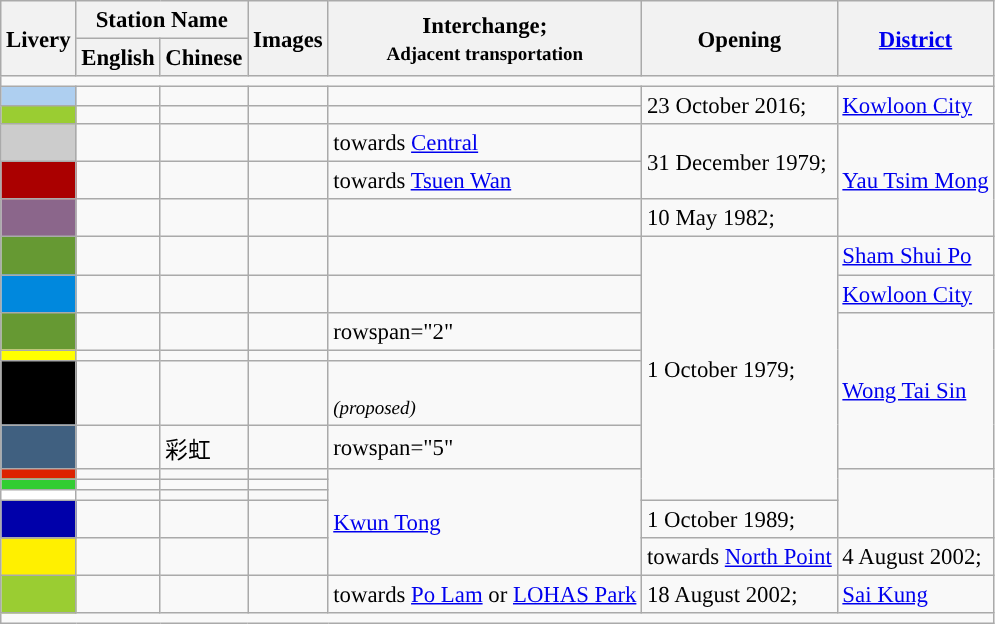<table class="wikitable" style="color: black; border-collapse: collapse; font-size: 95%">
<tr>
<th rowspan="2">Livery</th>
<th colspan="2">Station Name</th>
<th rowspan="2">Images</th>
<th rowspan="2">Interchange;<br><small>Adjacent transportation</small></th>
<th rowspan="2">Opening</th>
<th rowspan="2"><a href='#'>District</a></th>
</tr>
<tr>
<th>English</th>
<th>Chinese</th>
</tr>
<tr>
<td colspan="9" style="text-align:center;"><strong></strong></td>
</tr>
<tr>
<td style="background-color: #AECFF0;"></td>
<td><strong></strong></td>
<td></td>
<td></td>
<td></td>
<td rowspan="2">23 October 2016;<br></td>
<td rowspan="2"><a href='#'>Kowloon City</a></td>
</tr>
<tr>
<td style="background-color: #9ACD32;"></td>
<td><strong></strong></td>
<td></td>
<td></td>
<td></td>
</tr>
<tr>
<td style="background-color: #CCCCCC;"></td>
<td><strong></strong></td>
<td></td>
<td></td>
<td> towards <a href='#'>Central</a></td>
<td rowspan="2">31 December 1979;<br></td>
<td rowspan="3"><a href='#'>Yau Tsim Mong</a></td>
</tr>
<tr>
<td style="background-color: #AA0000;"></td>
<td><strong></strong></td>
<td></td>
<td></td>
<td> towards <a href='#'>Tsuen Wan</a></td>
</tr>
<tr>
<td style="background-color: #8B668B;"></td>
<td><strong></strong></td>
<td></td>
<td></td>
<td></td>
<td>10 May 1982;<br></td>
</tr>
<tr>
<td style="background-color: #669933;"></td>
<td><strong></strong></td>
<td></td>
<td></td>
<td></td>
<td rowspan="9">1 October 1979;<br></td>
<td><a href='#'>Sham Shui Po</a></td>
</tr>
<tr>
<td style="background-color: #0088DD;"></td>
<td><strong></strong></td>
<td></td>
<td></td>
<td></td>
<td><a href='#'>Kowloon City</a></td>
</tr>
<tr>
<td style="background-color: #669933;"></td>
<td><strong></strong></td>
<td></td>
<td></td>
<td>rowspan="2" </td>
<td rowspan="4"><a href='#'>Wong Tai Sin</a></td>
</tr>
<tr>
<td style="background-color: #FFFF00;"></td>
<td><strong></strong></td>
<td></td>
<td></td>
</tr>
<tr>
<td style="background-color: #000000;"></td>
<td><strong></strong></td>
<td></td>
<td></td>
<td><br><em> <small>(proposed)</small></em></td>
</tr>
<tr>
<td style="background-color: #406080; background-image: linear-gradient(to bottom, #406080, #406080, #406080, #406080, #406080, #406080, #406080, #406080, #700000, #700000, #BC6020, #BC6020, #D8C860, #D8C860, #4C6C40, #4C6C40, #4060A0, #4060A0, #444054, #444054, #406080, #406080, #406080, #406080, #406080, #406080, #406080, #406080 (though the main colour is #406080));"></td>
<td><strong></strong></td>
<td>彩虹</td>
<td></td>
<td>rowspan="5" </td>
</tr>
<tr>
<td style="background-color: #DD2200;"></td>
<td><strong></strong></td>
<td></td>
<td></td>
<td rowspan="5"><a href='#'>Kwun Tong</a></td>
</tr>
<tr>
<td style="background-color: #32CD32;"></td>
<td><strong></strong></td>
<td></td>
<td></td>
</tr>
<tr>
<td style="background-color: #FFFFFF;"></td>
<td><strong></strong></td>
<td></td>
<td></td>
</tr>
<tr>
<td style="background-color: #0000AA;"></td>
<td><strong></strong></td>
<td></td>
<td></td>
<td>1 October 1989;<br></td>
</tr>
<tr>
<td style="background-color: #FFF000;"></td>
<td><strong></strong></td>
<td></td>
<td></td>
<td> towards <a href='#'>North Point</a></td>
<td>4 August 2002;<br></td>
</tr>
<tr>
<td style="background-color: #9ACD32;"></td>
<td><strong></strong></td>
<td></td>
<td></td>
<td> towards <a href='#'>Po Lam</a> or <a href='#'>LOHAS Park</a></td>
<td>18 August 2002;<br></td>
<td><a href='#'>Sai Kung</a></td>
</tr>
<tr>
<td colspan = "7"></td>
</tr>
</table>
